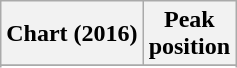<table class="wikitable sortable plainrowheaders" style="text-align:center">
<tr>
<th scope="col">Chart (2016)</th>
<th scope="col">Peak<br> position</th>
</tr>
<tr>
</tr>
<tr>
</tr>
<tr>
</tr>
</table>
